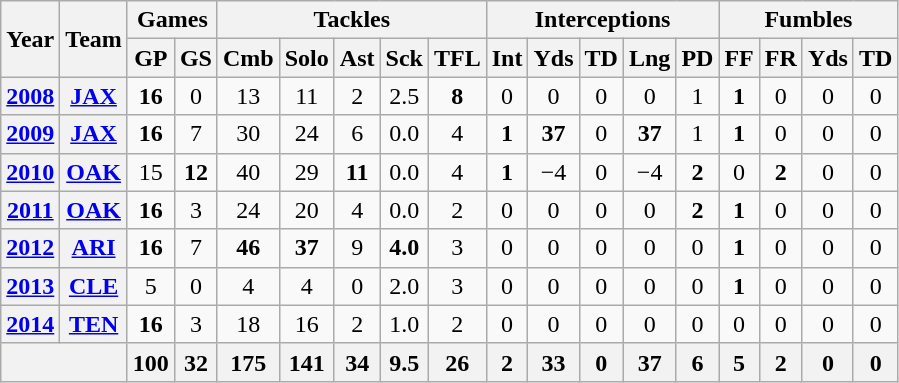<table class="wikitable" style="text-align:center">
<tr>
<th rowspan="2">Year</th>
<th rowspan="2">Team</th>
<th colspan="2">Games</th>
<th colspan="5">Tackles</th>
<th colspan="5">Interceptions</th>
<th colspan="4">Fumbles</th>
</tr>
<tr>
<th>GP</th>
<th>GS</th>
<th>Cmb</th>
<th>Solo</th>
<th>Ast</th>
<th>Sck</th>
<th>TFL</th>
<th>Int</th>
<th>Yds</th>
<th>TD</th>
<th>Lng</th>
<th>PD</th>
<th>FF</th>
<th>FR</th>
<th>Yds</th>
<th>TD</th>
</tr>
<tr>
<th><a href='#'>2008</a></th>
<th><a href='#'>JAX</a></th>
<td><strong>16</strong></td>
<td>0</td>
<td>13</td>
<td>11</td>
<td>2</td>
<td>2.5</td>
<td><strong>8</strong></td>
<td>0</td>
<td>0</td>
<td>0</td>
<td>0</td>
<td>1</td>
<td><strong>1</strong></td>
<td>0</td>
<td>0</td>
<td>0</td>
</tr>
<tr>
<th><a href='#'>2009</a></th>
<th><a href='#'>JAX</a></th>
<td><strong>16</strong></td>
<td>7</td>
<td>30</td>
<td>24</td>
<td>6</td>
<td>0.0</td>
<td>4</td>
<td><strong>1</strong></td>
<td><strong>37</strong></td>
<td>0</td>
<td><strong>37</strong></td>
<td>1</td>
<td><strong>1</strong></td>
<td>0</td>
<td>0</td>
<td>0</td>
</tr>
<tr>
<th><a href='#'>2010</a></th>
<th><a href='#'>OAK</a></th>
<td>15</td>
<td><strong>12</strong></td>
<td>40</td>
<td>29</td>
<td><strong>11</strong></td>
<td>0.0</td>
<td>4</td>
<td><strong>1</strong></td>
<td>−4</td>
<td>0</td>
<td>−4</td>
<td><strong>2</strong></td>
<td>0</td>
<td><strong>2</strong></td>
<td>0</td>
<td>0</td>
</tr>
<tr>
<th><a href='#'>2011</a></th>
<th><a href='#'>OAK</a></th>
<td><strong>16</strong></td>
<td>3</td>
<td>24</td>
<td>20</td>
<td>4</td>
<td>0.0</td>
<td>2</td>
<td>0</td>
<td>0</td>
<td>0</td>
<td>0</td>
<td><strong>2</strong></td>
<td><strong>1</strong></td>
<td>0</td>
<td>0</td>
<td>0</td>
</tr>
<tr>
<th><a href='#'>2012</a></th>
<th><a href='#'>ARI</a></th>
<td><strong>16</strong></td>
<td>7</td>
<td><strong>46</strong></td>
<td><strong>37</strong></td>
<td>9</td>
<td><strong>4.0</strong></td>
<td>3</td>
<td>0</td>
<td>0</td>
<td>0</td>
<td>0</td>
<td>0</td>
<td><strong>1</strong></td>
<td>0</td>
<td>0</td>
<td>0</td>
</tr>
<tr>
<th><a href='#'>2013</a></th>
<th><a href='#'>CLE</a></th>
<td>5</td>
<td>0</td>
<td>4</td>
<td>4</td>
<td>0</td>
<td>2.0</td>
<td>3</td>
<td>0</td>
<td>0</td>
<td>0</td>
<td>0</td>
<td>0</td>
<td><strong>1</strong></td>
<td>0</td>
<td>0</td>
<td>0</td>
</tr>
<tr>
<th><a href='#'>2014</a></th>
<th><a href='#'>TEN</a></th>
<td><strong>16</strong></td>
<td>3</td>
<td>18</td>
<td>16</td>
<td>2</td>
<td>1.0</td>
<td>2</td>
<td>0</td>
<td>0</td>
<td>0</td>
<td>0</td>
<td>0</td>
<td>0</td>
<td>0</td>
<td>0</td>
<td>0</td>
</tr>
<tr>
<th colspan="2"></th>
<th>100</th>
<th>32</th>
<th>175</th>
<th>141</th>
<th>34</th>
<th>9.5</th>
<th>26</th>
<th>2</th>
<th>33</th>
<th>0</th>
<th>37</th>
<th>6</th>
<th>5</th>
<th>2</th>
<th>0</th>
<th>0</th>
</tr>
</table>
